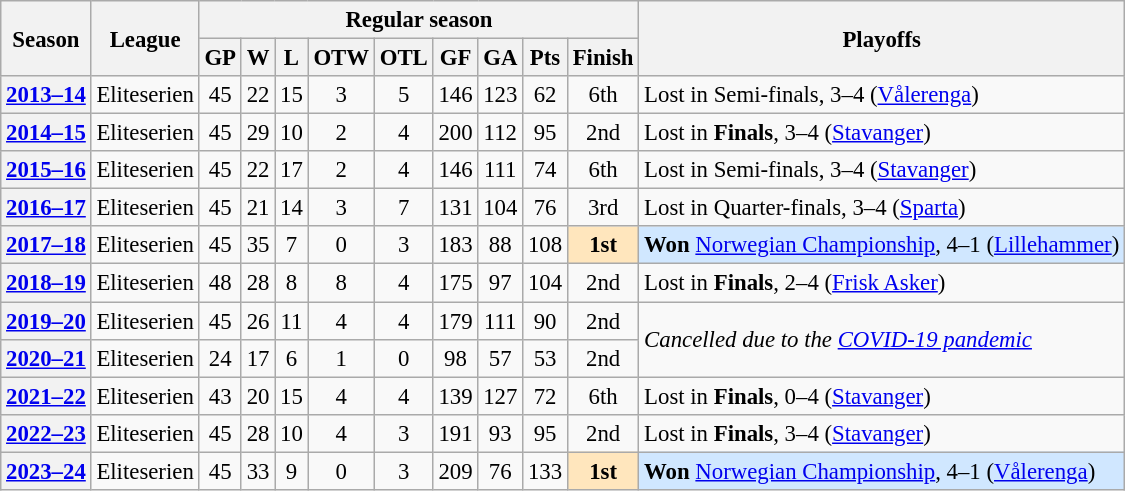<table class="wikitable" style="text-align: center; font-size: 95%">
<tr>
<th rowspan="2">Season</th>
<th rowspan="2">League</th>
<th colspan="9">Regular season</th>
<th rowspan="2">Playoffs</th>
</tr>
<tr>
<th>GP</th>
<th>W</th>
<th>L</th>
<th>OTW</th>
<th>OTL</th>
<th>GF</th>
<th>GA</th>
<th>Pts</th>
<th>Finish</th>
</tr>
<tr>
<th><a href='#'>2013–14</a></th>
<td>Eliteserien</td>
<td>45</td>
<td>22</td>
<td>15</td>
<td>3</td>
<td>5</td>
<td>146</td>
<td>123</td>
<td>62</td>
<td>6th</td>
<td align="left">Lost in Semi-finals, 3–4 (<a href='#'>Vålerenga</a>)</td>
</tr>
<tr>
<th><a href='#'>2014–15</a></th>
<td>Eliteserien</td>
<td>45</td>
<td>29</td>
<td>10</td>
<td>2</td>
<td>4</td>
<td>200</td>
<td>112</td>
<td>95</td>
<td>2nd</td>
<td align="left">Lost in <strong>Finals</strong>, 3–4 (<a href='#'>Stavanger</a>)</td>
</tr>
<tr>
<th><a href='#'>2015–16</a></th>
<td>Eliteserien</td>
<td>45</td>
<td>22</td>
<td>17</td>
<td>2</td>
<td>4</td>
<td>146</td>
<td>111</td>
<td>74</td>
<td>6th</td>
<td align="left">Lost in Semi-finals, 3–4 (<a href='#'>Stavanger</a>)</td>
</tr>
<tr>
<th><a href='#'>2016–17</a></th>
<td>Eliteserien</td>
<td>45</td>
<td>21</td>
<td>14</td>
<td>3</td>
<td>7</td>
<td>131</td>
<td>104</td>
<td>76</td>
<td>3rd</td>
<td align="left">Lost in Quarter-finals, 3–4 (<a href='#'>Sparta</a>)</td>
</tr>
<tr>
<th><a href='#'>2017–18</a></th>
<td>Eliteserien</td>
<td>45</td>
<td>35</td>
<td>7</td>
<td>0</td>
<td>3</td>
<td>183</td>
<td>88</td>
<td>108</td>
<td bgcolor="#FFE6BD"><strong>1st</strong></td>
<td align="left" bgcolor="#D0E7FF"><strong>Won</strong> <a href='#'>Norwegian Championship</a>, 4–1 (<a href='#'>Lillehammer</a>)</td>
</tr>
<tr>
<th><a href='#'>2018–19</a></th>
<td>Eliteserien</td>
<td>48</td>
<td>28</td>
<td>8</td>
<td>8</td>
<td>4</td>
<td>175</td>
<td>97</td>
<td>104</td>
<td>2nd</td>
<td align="left">Lost in <strong>Finals</strong>, 2–4 (<a href='#'>Frisk Asker</a>)</td>
</tr>
<tr>
<th><a href='#'>2019–20</a></th>
<td>Eliteserien</td>
<td>45</td>
<td>26</td>
<td>11</td>
<td>4</td>
<td>4</td>
<td>179</td>
<td>111</td>
<td>90</td>
<td>2nd</td>
<td align="left" rowspan="2"><em>Cancelled due to the <a href='#'>COVID-19 pandemic</a></em></td>
</tr>
<tr>
<th><a href='#'>2020–21</a></th>
<td>Eliteserien</td>
<td>24</td>
<td>17</td>
<td>6</td>
<td>1</td>
<td>0</td>
<td>98</td>
<td>57</td>
<td>53</td>
<td>2nd</td>
</tr>
<tr>
<th><a href='#'>2021–22</a></th>
<td>Eliteserien</td>
<td>43</td>
<td>20</td>
<td>15</td>
<td>4</td>
<td>4</td>
<td>139</td>
<td>127</td>
<td>72</td>
<td>6th</td>
<td align="left">Lost in <strong>Finals</strong>, 0–4 (<a href='#'>Stavanger</a>)</td>
</tr>
<tr>
<th><a href='#'>2022–23</a></th>
<td>Eliteserien</td>
<td>45</td>
<td>28</td>
<td>10</td>
<td>4</td>
<td>3</td>
<td>191</td>
<td>93</td>
<td>95</td>
<td>2nd</td>
<td align="left">Lost in <strong>Finals</strong>, 3–4 (<a href='#'>Stavanger</a>)</td>
</tr>
<tr>
<th><a href='#'>2023–24</a></th>
<td>Eliteserien</td>
<td>45</td>
<td>33</td>
<td>9</td>
<td>0</td>
<td>3</td>
<td>209</td>
<td>76</td>
<td>133</td>
<td bgcolor="#FFE6BD"><strong>1st</strong></td>
<td align="left" bgcolor="#D0E7FF"><strong>Won</strong> <a href='#'>Norwegian Championship</a>, 4–1 (<a href='#'>Vålerenga</a>)</td>
</tr>
</table>
